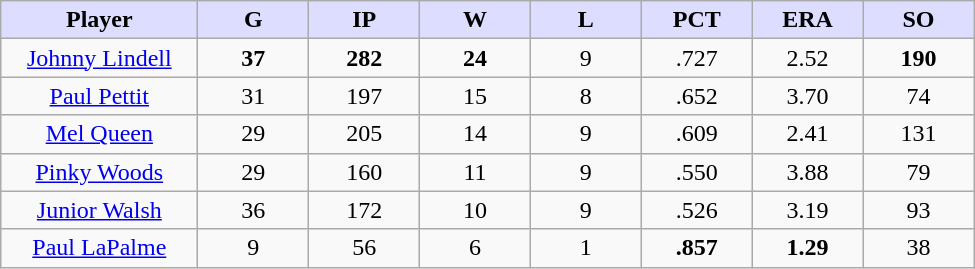<table class="wikitable sortable">
<tr>
<th style="background:#ddf; width:16%;">Player</th>
<th style="background:#ddf; width:9%;">G</th>
<th style="background:#ddf; width:9%;">IP</th>
<th style="background:#ddf; width:9%;">W</th>
<th style="background:#ddf; width:9%;">L</th>
<th style="background:#ddf; width:9%;">PCT</th>
<th style="background:#ddf; width:9%;">ERA</th>
<th style="background:#ddf; width:9%;">SO</th>
</tr>
<tr style="text-align:center;">
<td><a href='#'>Johnny Lindell</a></td>
<td><strong>37</strong></td>
<td><strong>282</strong></td>
<td><strong>24</strong></td>
<td>9</td>
<td>.727</td>
<td>2.52</td>
<td><strong>190</strong></td>
</tr>
<tr style="text-align:center;">
<td><a href='#'>Paul Pettit</a></td>
<td>31</td>
<td>197</td>
<td>15</td>
<td>8</td>
<td>.652</td>
<td>3.70</td>
<td>74</td>
</tr>
<tr style="text-align:center;">
<td><a href='#'>Mel Queen</a></td>
<td>29</td>
<td>205</td>
<td>14</td>
<td>9</td>
<td>.609</td>
<td>2.41</td>
<td>131</td>
</tr>
<tr style="text-align:center;">
<td><a href='#'>Pinky Woods</a></td>
<td>29</td>
<td>160</td>
<td>11</td>
<td>9</td>
<td>.550</td>
<td>3.88</td>
<td>79</td>
</tr>
<tr style="text-align:center;">
<td><a href='#'>Junior Walsh</a></td>
<td>36</td>
<td>172</td>
<td>10</td>
<td>9</td>
<td>.526</td>
<td>3.19</td>
<td>93</td>
</tr>
<tr style="text-align:center;">
<td><a href='#'>Paul LaPalme</a></td>
<td>9</td>
<td>56</td>
<td>6</td>
<td>1</td>
<td><strong>.857</strong></td>
<td><strong>1.29</strong></td>
<td>38</td>
</tr>
</table>
